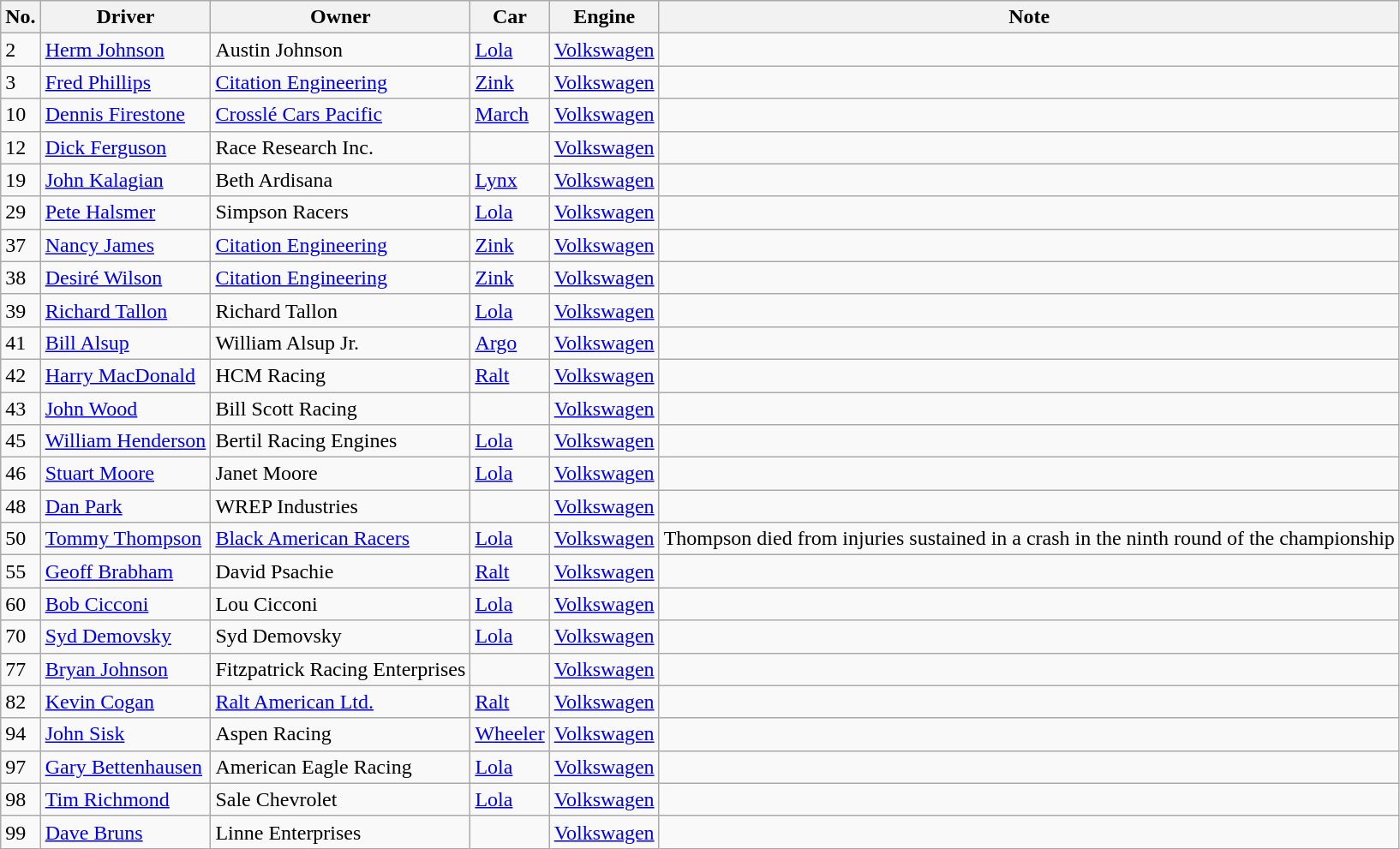<table class="wikitable">
<tr>
<th>No.</th>
<th>Driver</th>
<th>Owner</th>
<th>Car</th>
<th>Engine</th>
<th>Note</th>
</tr>
<tr>
<td>2</td>
<td> <a href='#'>Herm Johnson</a></td>
<td>Austin Johnson</td>
<td><a href='#'>Lola</a></td>
<td><a href='#'>Volkswagen</a></td>
<td></td>
</tr>
<tr>
<td>3</td>
<td> <a href='#'>Fred Phillips</a></td>
<td><a href='#'>Citation Engineering</a></td>
<td><a href='#'>Zink</a></td>
<td><a href='#'>Volkswagen</a></td>
<td></td>
</tr>
<tr>
<td>10</td>
<td> <a href='#'>Dennis Firestone</a></td>
<td><a href='#'>Crosslé Cars Pacific</a></td>
<td><a href='#'>March</a></td>
<td><a href='#'>Volkswagen</a></td>
<td></td>
</tr>
<tr>
<td>12</td>
<td> <a href='#'>Dick Ferguson</a></td>
<td>Race Research Inc.</td>
<td></td>
<td><a href='#'>Volkswagen</a></td>
<td></td>
</tr>
<tr>
<td>19</td>
<td> <a href='#'>John Kalagian</a></td>
<td>Beth Ardisana</td>
<td><a href='#'>Lynx</a></td>
<td><a href='#'>Volkswagen</a></td>
<td></td>
</tr>
<tr>
<td>29</td>
<td> <a href='#'>Pete Halsmer</a></td>
<td>Simpson Racers</td>
<td><a href='#'>Lola</a></td>
<td><a href='#'>Volkswagen</a></td>
<td></td>
</tr>
<tr>
<td>37</td>
<td> <a href='#'>Nancy James</a></td>
<td><a href='#'>Citation Engineering</a></td>
<td><a href='#'>Zink</a></td>
<td><a href='#'>Volkswagen</a></td>
<td></td>
</tr>
<tr>
<td>38</td>
<td> <a href='#'>Desiré Wilson</a></td>
<td><a href='#'>Citation Engineering</a></td>
<td><a href='#'>Zink</a></td>
<td><a href='#'>Volkswagen</a></td>
<td></td>
</tr>
<tr>
<td>39</td>
<td> <a href='#'>Richard Tallon</a></td>
<td>Richard Tallon</td>
<td><a href='#'>Lola</a></td>
<td><a href='#'>Volkswagen</a></td>
<td></td>
</tr>
<tr>
<td>41</td>
<td> <a href='#'>Bill Alsup</a></td>
<td>William Alsup Jr.</td>
<td><a href='#'>Argo</a></td>
<td><a href='#'>Volkswagen</a></td>
<td></td>
</tr>
<tr>
<td>42</td>
<td> <a href='#'>Harry MacDonald</a></td>
<td>HCM Racing</td>
<td><a href='#'>Ralt</a></td>
<td><a href='#'>Volkswagen</a></td>
<td></td>
</tr>
<tr>
<td>43</td>
<td> <a href='#'>John Wood</a></td>
<td>Bill Scott Racing</td>
<td></td>
<td><a href='#'>Volkswagen</a></td>
<td></td>
</tr>
<tr>
<td>45</td>
<td> <a href='#'>William Henderson</a></td>
<td>Bertil Racing Engines</td>
<td><a href='#'>Lola</a></td>
<td><a href='#'>Volkswagen</a></td>
<td></td>
</tr>
<tr>
<td>46</td>
<td> <a href='#'>Stuart Moore</a></td>
<td>Janet Moore</td>
<td><a href='#'>Lola</a></td>
<td><a href='#'>Volkswagen</a></td>
<td></td>
</tr>
<tr>
<td>48</td>
<td> <a href='#'>Dan Park</a></td>
<td>WREP Industries</td>
<td></td>
<td><a href='#'>Volkswagen</a></td>
<td></td>
</tr>
<tr>
<td>50</td>
<td> <a href='#'>Tommy Thompson</a></td>
<td><a href='#'>Black American Racers</a></td>
<td><a href='#'>Lola</a></td>
<td><a href='#'>Volkswagen</a></td>
<td>Thompson died from injuries sustained in a  crash in the ninth round of the championship</td>
</tr>
<tr>
<td>55</td>
<td> <a href='#'>Geoff Brabham</a></td>
<td>David Psachie</td>
<td><a href='#'>Ralt</a></td>
<td><a href='#'>Volkswagen</a></td>
<td></td>
</tr>
<tr>
<td>60</td>
<td> <a href='#'>Bob Cicconi</a></td>
<td>Lou Cicconi</td>
<td><a href='#'>Lola</a></td>
<td><a href='#'>Volkswagen</a></td>
<td></td>
</tr>
<tr>
<td>70</td>
<td> <a href='#'>Syd Demovsky</a></td>
<td>Syd Demovsky</td>
<td><a href='#'>Lola</a></td>
<td><a href='#'>Volkswagen</a></td>
<td></td>
</tr>
<tr>
<td>77</td>
<td> <a href='#'>Bryan Johnson</a></td>
<td>Fitzpatrick Racing Enterprises</td>
<td></td>
<td><a href='#'>Volkswagen</a></td>
<td></td>
</tr>
<tr>
<td>82</td>
<td> <a href='#'>Kevin Cogan</a></td>
<td><a href='#'>Ralt American Ltd.</a></td>
<td><a href='#'>Ralt</a></td>
<td><a href='#'>Volkswagen</a></td>
<td></td>
</tr>
<tr>
<td>94</td>
<td> <a href='#'>John Sisk</a></td>
<td>Aspen Racing</td>
<td><a href='#'>Wheeler</a></td>
<td><a href='#'>Volkswagen</a></td>
<td></td>
</tr>
<tr>
<td>97</td>
<td> <a href='#'>Gary Bettenhausen</a></td>
<td>American Eagle Racing</td>
<td><a href='#'>Lola</a></td>
<td><a href='#'>Volkswagen</a></td>
<td></td>
</tr>
<tr>
<td>98</td>
<td> <a href='#'>Tim Richmond</a></td>
<td>Sale Chevrolet</td>
<td><a href='#'>Lola</a></td>
<td><a href='#'>Volkswagen</a></td>
<td></td>
</tr>
<tr>
<td>99</td>
<td> <a href='#'>Dave Bruns</a></td>
<td>Linne Enterprises</td>
<td></td>
<td><a href='#'>Volkswagen</a></td>
<td></td>
</tr>
</table>
